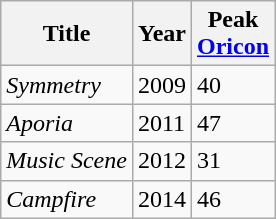<table class="wikitable sortable">
<tr>
<th>Title</th>
<th>Year</th>
<th>Peak<br><a href='#'>Oricon</a></th>
</tr>
<tr>
<td><em>Symmetry</em></td>
<td>2009</td>
<td>40</td>
</tr>
<tr>
<td><em>Aporia</em></td>
<td>2011</td>
<td>47</td>
</tr>
<tr>
<td><em>Music Scene</em></td>
<td>2012</td>
<td>31</td>
</tr>
<tr>
<td><em>Campfire</em></td>
<td>2014</td>
<td>46</td>
</tr>
</table>
